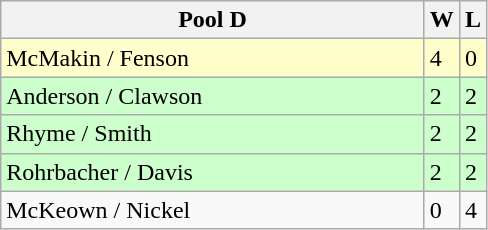<table class=wikitable>
<tr>
<th width=275>Pool D</th>
<th>W</th>
<th>L</th>
</tr>
<tr bgcolor=#ffffcc>
<td>McMakin / Fenson</td>
<td>4</td>
<td>0</td>
</tr>
<tr bgcolor=#ccffcc>
<td>Anderson / Clawson</td>
<td>2</td>
<td>2</td>
</tr>
<tr bgcolor=#ccffcc>
<td>Rhyme / Smith</td>
<td>2</td>
<td>2</td>
</tr>
<tr bgcolor=#ccffcc>
<td>Rohrbacher / Davis</td>
<td>2</td>
<td>2</td>
</tr>
<tr>
<td>McKeown / Nickel</td>
<td>0</td>
<td>4</td>
</tr>
</table>
